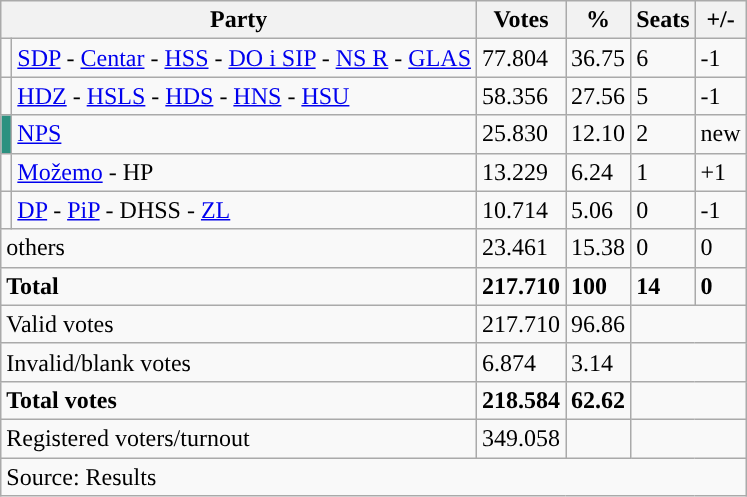<table class="wikitable" style="text-align: left;">
<tr>
<th colspan="2">Party</th>
<th>Votes</th>
<th>%</th>
<th>Seats</th>
<th>+/-</th>
</tr>
<tr>
<td style="background-color: "></td>
<td><a href='#'>SDP</a> - <a href='#'>Centar</a> - <a href='#'>HSS</a> - <a href='#'>DO i SIP</a> - <a href='#'>NS R</a> - <a href='#'>GLAS</a></td>
<td>77.804</td>
<td>36.75</td>
<td>6</td>
<td>-1</td>
</tr>
<tr>
<td style="background-color: "></td>
<td><a href='#'>HDZ</a> - <a href='#'>HSLS</a> - <a href='#'>HDS</a> - <a href='#'>HNS</a> - <a href='#'>HSU</a></td>
<td>58.356</td>
<td>27.56</td>
<td>5</td>
<td>-1</td>
</tr>
<tr>
<td style="background-color:#2c9180"></td>
<td><a href='#'>NPS</a></td>
<td>25.830</td>
<td>12.10</td>
<td>2</td>
<td>new</td>
</tr>
<tr>
<td style="background-color: "></td>
<td><a href='#'>Možemo</a> - HP</td>
<td>13.229</td>
<td>6.24</td>
<td>1</td>
<td>+1</td>
</tr>
<tr>
<td style="background-color: "></td>
<td><a href='#'>DP</a> - <a href='#'>PiP</a> - DHSS - <a href='#'>ZL</a></td>
<td>10.714</td>
<td>5.06</td>
<td>0</td>
<td>-1</td>
</tr>
<tr>
<td colspan="2">others</td>
<td>23.461</td>
<td>15.38</td>
<td>0</td>
<td>0</td>
</tr>
<tr>
<td colspan="2"><strong>Total</strong></td>
<td><strong>217.710</strong></td>
<td><strong>100</strong></td>
<td><strong>14</strong></td>
<td><strong>0</strong></td>
</tr>
<tr>
<td colspan="2">Valid votes</td>
<td>217.710</td>
<td>96.86</td>
<td colspan="2"></td>
</tr>
<tr>
<td colspan="2">Invalid/blank votes</td>
<td>6.874</td>
<td>3.14</td>
<td colspan="2"></td>
</tr>
<tr>
<td colspan="2"><strong>Total votes</strong></td>
<td><strong>218.584</strong></td>
<td><strong>62.62</strong></td>
<td colspan="2"></td>
</tr>
<tr>
<td colspan="2">Registered voters/turnout</td>
<td votes14="5343">349.058</td>
<td></td>
<td colspan="2"></td>
</tr>
<tr>
<td colspan="6">Source: Results</td>
</tr>
</table>
